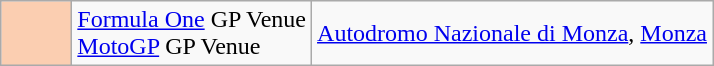<table class="wikitable">
<tr>
<td width=40px align=center style="background-color:#FBCEB1"></td>
<td><a href='#'>Formula One</a> GP Venue<br><a href='#'>MotoGP</a> GP Venue</td>
<td><a href='#'>Autodromo Nazionale di Monza</a>, <a href='#'>Monza</a></td>
</tr>
</table>
